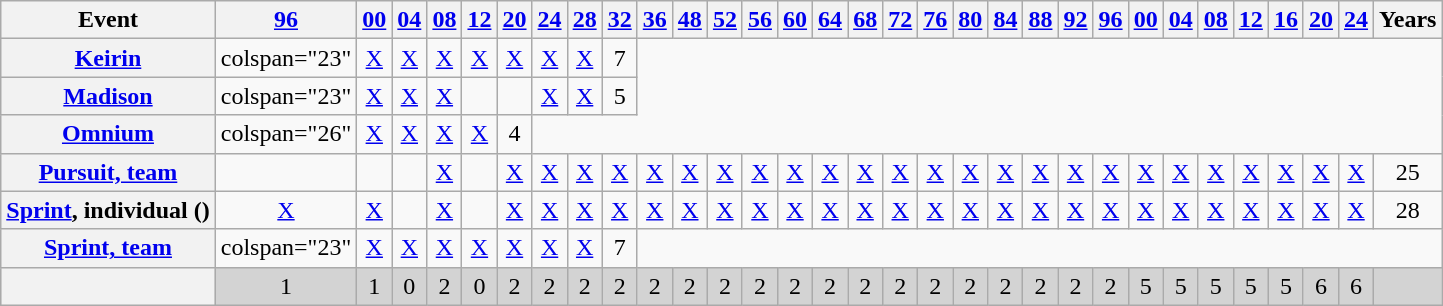<table class="wikitable plainrowheaders sticky-header" style="text-align:center;">
<tr>
<th scope="col">Event</th>
<th scope="col"><a href='#'>96</a></th>
<th scope="col"><a href='#'>00</a></th>
<th scope="col"><a href='#'>04</a></th>
<th scope="col"><a href='#'>08</a></th>
<th scope="col"><a href='#'>12</a></th>
<th scope="col"><a href='#'>20</a></th>
<th scope="col"><a href='#'>24</a></th>
<th scope="col"><a href='#'>28</a></th>
<th scope="col"><a href='#'>32</a></th>
<th scope="col"><a href='#'>36</a></th>
<th scope="col"><a href='#'>48</a></th>
<th scope="col"><a href='#'>52</a></th>
<th scope="col"><a href='#'>56</a></th>
<th scope="col"><a href='#'>60</a></th>
<th scope="col"><a href='#'>64</a></th>
<th scope="col"><a href='#'>68</a></th>
<th scope="col"><a href='#'>72</a></th>
<th scope="col"><a href='#'>76</a></th>
<th scope="col"><a href='#'>80</a></th>
<th scope="col"><a href='#'>84</a></th>
<th scope="col"><a href='#'>88</a></th>
<th scope="col"><a href='#'>92</a></th>
<th scope="col"><a href='#'>96</a></th>
<th scope="col"><a href='#'>00</a></th>
<th scope="col"><a href='#'>04</a></th>
<th scope="col"><a href='#'>08</a></th>
<th scope="col"><a href='#'>12</a></th>
<th scope="col"><a href='#'>16</a></th>
<th scope="col"><a href='#'>20</a></th>
<th scope="col"><a href='#'>24</a></th>
<th scope="col">Years</th>
</tr>
<tr>
<th scope="row"><a href='#'>Keirin</a></th>
<td>colspan="23"</td>
<td><a href='#'>X</a></td>
<td><a href='#'>X</a></td>
<td><a href='#'>X</a></td>
<td><a href='#'>X</a></td>
<td><a href='#'>X</a></td>
<td><a href='#'>X</a></td>
<td><a href='#'>X</a></td>
<td>7</td>
</tr>
<tr>
<th scope="row"><a href='#'>Madison</a></th>
<td>colspan="23"</td>
<td><a href='#'>X</a></td>
<td><a href='#'>X</a></td>
<td><a href='#'>X</a></td>
<td></td>
<td></td>
<td><a href='#'>X</a></td>
<td><a href='#'>X</a></td>
<td>5</td>
</tr>
<tr>
<th scope="row"><a href='#'>Omnium</a></th>
<td>colspan="26"</td>
<td><a href='#'>X</a></td>
<td><a href='#'>X</a></td>
<td><a href='#'>X</a></td>
<td><a href='#'>X</a></td>
<td>4</td>
</tr>
<tr>
<th scope="row"><a href='#'>Pursuit, team</a></th>
<td></td>
<td></td>
<td></td>
<td><a href='#'>X</a></td>
<td></td>
<td><a href='#'>X</a></td>
<td><a href='#'>X</a></td>
<td><a href='#'>X</a></td>
<td><a href='#'>X</a></td>
<td><a href='#'>X</a></td>
<td><a href='#'>X</a></td>
<td><a href='#'>X</a></td>
<td><a href='#'>X</a></td>
<td><a href='#'>X</a></td>
<td><a href='#'>X</a></td>
<td><a href='#'>X</a></td>
<td><a href='#'>X</a></td>
<td><a href='#'>X</a></td>
<td><a href='#'>X</a></td>
<td><a href='#'>X</a></td>
<td><a href='#'>X</a></td>
<td><a href='#'>X</a></td>
<td><a href='#'>X</a></td>
<td><a href='#'>X</a></td>
<td><a href='#'>X</a></td>
<td><a href='#'>X</a></td>
<td><a href='#'>X</a></td>
<td><a href='#'>X</a></td>
<td><a href='#'>X</a></td>
<td><a href='#'>X</a></td>
<td>25</td>
</tr>
<tr>
<th scope="row"><a href='#'>Sprint</a>, individual ()</th>
<td><a href='#'>X</a></td>
<td><a href='#'>X</a></td>
<td></td>
<td><a href='#'>X</a></td>
<td></td>
<td><a href='#'>X</a></td>
<td><a href='#'>X</a></td>
<td><a href='#'>X</a></td>
<td><a href='#'>X</a></td>
<td><a href='#'>X</a></td>
<td><a href='#'>X</a></td>
<td><a href='#'>X</a></td>
<td><a href='#'>X</a></td>
<td><a href='#'>X</a></td>
<td><a href='#'>X</a></td>
<td><a href='#'>X</a></td>
<td><a href='#'>X</a></td>
<td><a href='#'>X</a></td>
<td><a href='#'>X</a></td>
<td><a href='#'>X</a></td>
<td><a href='#'>X</a></td>
<td><a href='#'>X</a></td>
<td><a href='#'>X</a></td>
<td><a href='#'>X</a></td>
<td><a href='#'>X</a></td>
<td><a href='#'>X</a></td>
<td><a href='#'>X</a></td>
<td><a href='#'>X</a></td>
<td><a href='#'>X</a></td>
<td><a href='#'>X</a></td>
<td>28</td>
</tr>
<tr>
<th scope="row"><a href='#'>Sprint, team</a></th>
<td>colspan="23"</td>
<td><a href='#'>X</a></td>
<td><a href='#'>X</a></td>
<td><a href='#'>X</a></td>
<td><a href='#'>X</a></td>
<td><a href='#'>X</a></td>
<td><a href='#'>X</a></td>
<td><a href='#'>X</a></td>
<td>7</td>
</tr>
<tr style="background:lightgray;">
<th scope="row"><strong></strong></th>
<td>1</td>
<td>1</td>
<td>0</td>
<td>2</td>
<td>0</td>
<td>2</td>
<td>2</td>
<td>2</td>
<td>2</td>
<td>2</td>
<td>2</td>
<td>2</td>
<td>2</td>
<td>2</td>
<td>2</td>
<td>2</td>
<td>2</td>
<td>2</td>
<td>2</td>
<td>2</td>
<td>2</td>
<td>2</td>
<td>2</td>
<td>5</td>
<td>5</td>
<td>5</td>
<td>5</td>
<td>5</td>
<td>6</td>
<td>6</td>
<td></td>
</tr>
</table>
